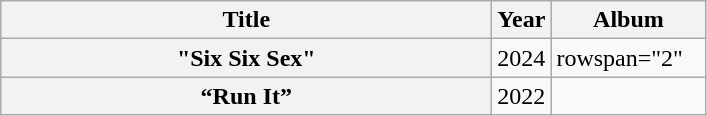<table class="wikitable plainrowheaders" style="text-align:left;">
<tr>
<th scope="col"  style="width:20em;">Title</th>
<th scope="col"  style="width:2em;">Year</th>
<th scope="col"  style="width:6em;">Album</th>
</tr>
<tr>
<th scope="row">"Six Six Sex"<br></th>
<td>2024</td>
<td>rowspan="2" </td>
</tr>
<tr>
<th scope="row">“Run It” <br></th>
<td>2022</td>
</tr>
</table>
